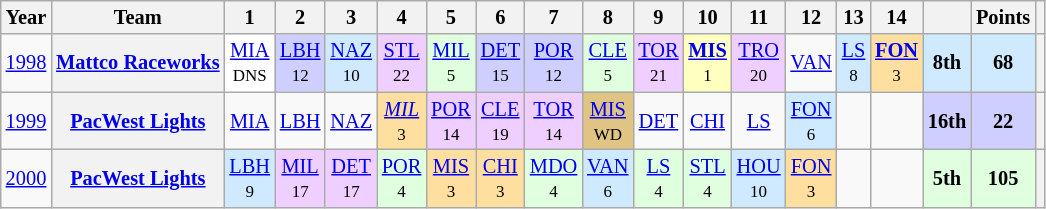<table class="wikitable" style="text-align:center; font-size:85%">
<tr>
<th scope="col">Year</th>
<th scope="col">Team</th>
<th scope="col">1</th>
<th scope="col">2</th>
<th scope="col">3</th>
<th scope="col">4</th>
<th scope="col">5</th>
<th scope="col">6</th>
<th scope="col">7</th>
<th scope="col">8</th>
<th scope="col">9</th>
<th scope="col">10</th>
<th scope="col">11</th>
<th scope="col">12</th>
<th scope="col">13</th>
<th scope="col">14</th>
<th scope="col"></th>
<th scope="col">Points</th>
<th scope="col"></th>
</tr>
<tr>
<td><a href='#'>1998</a></td>
<th nowrap><a href='#'>Mattco Raceworks</a></th>
<td style="background:#FFFFFF;"><a href='#'>MIA</a><br><small>DNS</small></td>
<td style="background:#CFCFFF;"><a href='#'>LBH</a><br><small>12</small></td>
<td style="background:#CFEAFF;"><a href='#'>NAZ</a><br><small>10</small></td>
<td style="background:#EFCFFF;"><a href='#'>STL</a><br><small>22</small></td>
<td style="background:#DFFFDF;"><a href='#'>MIL</a><br><small>5</small></td>
<td style="background:#CFCFFF;"><a href='#'>DET</a><br><small>15</small></td>
<td style="background:#CFCFFF;"><a href='#'>POR</a><br><small>12</small></td>
<td style="background:#DFFFDF;"><a href='#'>CLE</a><br><small>5</small></td>
<td style="background:#EFCFFF;"><a href='#'>TOR</a><br><small>21</small></td>
<td style="background:#FFFFBF;"><strong><a href='#'>MIS</a></strong><br><small>1</small></td>
<td style="background:#EFCFFF;"><a href='#'>TRO</a><br><small>20</small></td>
<td><a href='#'>VAN</a></td>
<td style="background:#CFEAFF;"><a href='#'>LS</a><br><small>8</small></td>
<td style="background:#FFDF9F;"><strong><a href='#'>FON</a></strong><br><small>3</small></td>
<td style="background:#CFEAFF;"><strong>8th</strong></td>
<td style="background:#CFEAFF;"><strong>68</strong></td>
<th scope="row"></th>
</tr>
<tr>
<td><a href='#'>1999</a></td>
<th nowrap><a href='#'>PacWest Lights</a></th>
<td><a href='#'>MIA</a></td>
<td><a href='#'>LBH</a></td>
<td><a href='#'>NAZ</a></td>
<td style="background:#FFDF9F;"><em><a href='#'>MIL</a></em><br><small>3</small></td>
<td style="background:#EFCFFF;"><a href='#'>POR</a><br><small>14</small></td>
<td style="background:#EFCFFF;"><a href='#'>CLE</a><br><small>19</small></td>
<td style="background:#EFCFFF;"><a href='#'>TOR</a><br><small>14</small></td>
<td style="background:#DFC484;"><a href='#'>MIS</a><br><small>WD</small></td>
<td><a href='#'>DET</a></td>
<td><a href='#'>CHI</a></td>
<td><a href='#'>LS</a></td>
<td style="background:#CFEAFF;"><a href='#'>FON</a><br><small>6</small></td>
<td></td>
<td></td>
<td style="background:#CFCFFF;"><strong>16th</strong></td>
<td style="background:#CFCFFF;"><strong>22</strong></td>
<th scope="row"></th>
</tr>
<tr>
<td><a href='#'>2000</a></td>
<th nowrap><a href='#'>PacWest Lights</a></th>
<td style="background:#CFEAFF;"><a href='#'>LBH</a><br><small>9</small></td>
<td style="background:#EFCFFF;"><a href='#'>MIL</a><br><small>17</small></td>
<td style="background:#EFCFFF;"><a href='#'>DET</a><br><small>17</small></td>
<td style="background:#DFFFDF;"><a href='#'>POR</a><br><small>4</small></td>
<td style="background:#FFDF9F;"><a href='#'>MIS</a><br><small>3</small></td>
<td style="background:#FFDF9F;"><a href='#'>CHI</a><br><small>3</small></td>
<td style="background:#DFFFDF;"><a href='#'>MDO</a><br><small>4</small></td>
<td style="background:#CFEAFF;"><a href='#'>VAN</a><br><small>6</small></td>
<td style="background:#DFFFDF;"><a href='#'>LS</a><br><small>4</small></td>
<td style="background:#DFFFDF;"><a href='#'>STL</a><br><small>4</small></td>
<td style="background:#CFEAFF;"><a href='#'>HOU</a><br><small>10</small></td>
<td style="background:#FFDF9F;"><a href='#'>FON</a><br><small>3</small></td>
<td></td>
<td></td>
<td style="background:#DFFFDF;"><strong>5th</strong></td>
<td style="background:#DFFFDF;"><strong>105</strong></td>
<th scope="row"></th>
</tr>
</table>
